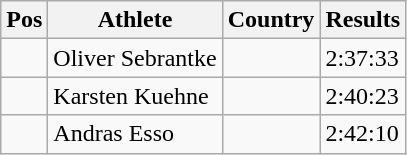<table class="wikitable wikble">
<tr>
<th>Pos</th>
<th>Athlete</th>
<th>Country</th>
<th>Results</th>
</tr>
<tr>
<td align="center"></td>
<td>Oliver Sebrantke</td>
<td></td>
<td>2:37:33</td>
</tr>
<tr>
<td align="center"></td>
<td>Karsten Kuehne</td>
<td></td>
<td>2:40:23</td>
</tr>
<tr>
<td align="center"></td>
<td>Andras Esso</td>
<td></td>
<td>2:42:10</td>
</tr>
</table>
